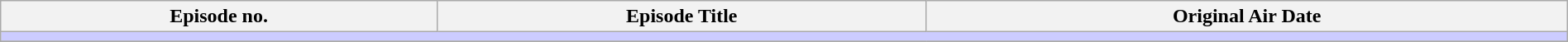<table class="wikitable" width="100%">
<tr>
<th>Episode no.</th>
<th>Episode Title</th>
<th>Original Air Date</th>
</tr>
<tr>
<td colspan="5" bgcolor="#CCF"></td>
</tr>
<tr>
</tr>
</table>
